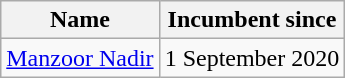<table class="wikitable">
<tr>
<th>Name</th>
<th>Incumbent since</th>
</tr>
<tr>
<td><a href='#'>Manzoor Nadir</a></td>
<td>1 September 2020</td>
</tr>
</table>
